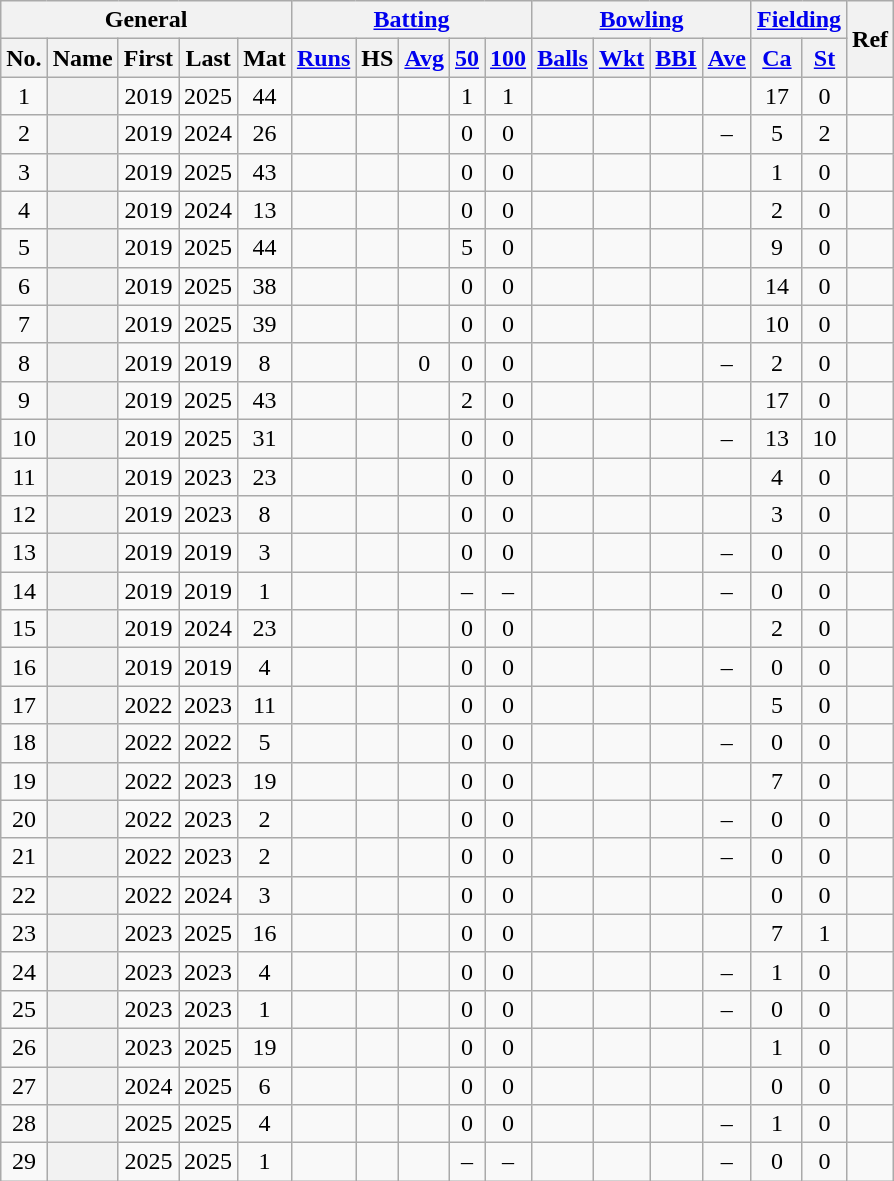<table class="wikitable plainrowheaders sortable">
<tr align="center">
<th scope="col" colspan=5 class="unsortable">General</th>
<th scope="col" colspan=5 class="unsortable"><a href='#'>Batting</a></th>
<th scope="col" colspan=4 class="unsortable"><a href='#'>Bowling</a></th>
<th scope="col" colspan=2 class="unsortable"><a href='#'>Fielding</a></th>
<th scope="col" rowspan=2 class="unsortable">Ref</th>
</tr>
<tr align="center">
<th scope="col">No.</th>
<th scope="col">Name</th>
<th scope="col">First</th>
<th scope="col">Last</th>
<th scope="col">Mat</th>
<th scope="col"><a href='#'>Runs</a></th>
<th scope="col">HS</th>
<th scope="col"><a href='#'>Avg</a></th>
<th scope="col"><a href='#'>50</a></th>
<th scope="col"><a href='#'>100</a></th>
<th scope="col"><a href='#'>Balls</a></th>
<th scope="col"><a href='#'>Wkt</a></th>
<th scope="col"><a href='#'>BBI</a></th>
<th scope="col"><a href='#'>Ave</a></th>
<th scope="col"><a href='#'>Ca</a></th>
<th scope="col"><a href='#'>St</a></th>
</tr>
<tr align="center">
<td>1</td>
<th scope="row"></th>
<td>2019</td>
<td>2025</td>
<td>44</td>
<td></td>
<td></td>
<td></td>
<td>1</td>
<td>1</td>
<td></td>
<td></td>
<td></td>
<td></td>
<td>17</td>
<td>0</td>
<td></td>
</tr>
<tr align="center">
<td>2</td>
<th scope="row"></th>
<td>2019</td>
<td>2024</td>
<td>26</td>
<td></td>
<td></td>
<td></td>
<td>0</td>
<td>0</td>
<td></td>
<td></td>
<td></td>
<td>–</td>
<td>5</td>
<td>2</td>
<td></td>
</tr>
<tr align="center">
<td>3</td>
<th scope="row"></th>
<td>2019</td>
<td>2025</td>
<td>43</td>
<td></td>
<td></td>
<td></td>
<td>0</td>
<td>0</td>
<td></td>
<td></td>
<td></td>
<td></td>
<td>1</td>
<td>0</td>
<td></td>
</tr>
<tr align="center">
<td>4</td>
<th scope="row"></th>
<td>2019</td>
<td>2024</td>
<td>13</td>
<td></td>
<td></td>
<td></td>
<td>0</td>
<td>0</td>
<td></td>
<td></td>
<td></td>
<td></td>
<td>2</td>
<td>0</td>
<td></td>
</tr>
<tr align="center">
<td>5</td>
<th scope="row"></th>
<td>2019</td>
<td>2025</td>
<td>44</td>
<td></td>
<td></td>
<td></td>
<td>5</td>
<td>0</td>
<td></td>
<td></td>
<td></td>
<td></td>
<td>9</td>
<td>0</td>
<td></td>
</tr>
<tr align="center">
<td>6</td>
<th scope="row"></th>
<td>2019</td>
<td>2025</td>
<td>38</td>
<td></td>
<td></td>
<td></td>
<td>0</td>
<td>0</td>
<td></td>
<td></td>
<td></td>
<td></td>
<td>14</td>
<td>0</td>
<td></td>
</tr>
<tr align="center">
<td>7</td>
<th scope="row"></th>
<td>2019</td>
<td>2025</td>
<td>39</td>
<td></td>
<td></td>
<td></td>
<td>0</td>
<td>0</td>
<td></td>
<td></td>
<td></td>
<td></td>
<td>10</td>
<td>0</td>
<td></td>
</tr>
<tr align="center">
<td>8</td>
<th scope="row"></th>
<td>2019</td>
<td>2019</td>
<td>8</td>
<td></td>
<td></td>
<td>0 </td>
<td>0</td>
<td>0</td>
<td></td>
<td></td>
<td></td>
<td>–</td>
<td>2</td>
<td>0</td>
<td></td>
</tr>
<tr align="center">
<td>9</td>
<th scope="row"></th>
<td>2019</td>
<td>2025</td>
<td>43</td>
<td></td>
<td></td>
<td></td>
<td>2</td>
<td>0</td>
<td></td>
<td></td>
<td></td>
<td></td>
<td>17</td>
<td>0</td>
<td></td>
</tr>
<tr align="center">
<td>10</td>
<th scope="row"></th>
<td>2019</td>
<td>2025</td>
<td>31</td>
<td></td>
<td></td>
<td></td>
<td>0</td>
<td>0</td>
<td></td>
<td></td>
<td></td>
<td>–</td>
<td>13</td>
<td>10</td>
<td></td>
</tr>
<tr align="center">
<td>11</td>
<th scope="row"></th>
<td>2019</td>
<td>2023</td>
<td>23</td>
<td></td>
<td></td>
<td></td>
<td>0</td>
<td>0</td>
<td></td>
<td></td>
<td></td>
<td></td>
<td>4</td>
<td>0</td>
<td></td>
</tr>
<tr align="center">
<td>12</td>
<th scope="row"></th>
<td>2019</td>
<td>2023</td>
<td>8</td>
<td></td>
<td></td>
<td></td>
<td>0</td>
<td>0</td>
<td></td>
<td></td>
<td></td>
<td></td>
<td>3</td>
<td>0</td>
<td></td>
</tr>
<tr align="center">
<td>13</td>
<th scope="row"></th>
<td>2019</td>
<td>2019</td>
<td>3</td>
<td></td>
<td></td>
<td></td>
<td>0</td>
<td>0</td>
<td></td>
<td></td>
<td></td>
<td>–</td>
<td>0</td>
<td>0</td>
<td></td>
</tr>
<tr align="center">
<td>14</td>
<th scope="row"></th>
<td>2019</td>
<td>2019</td>
<td>1</td>
<td></td>
<td></td>
<td></td>
<td>–</td>
<td>–</td>
<td></td>
<td></td>
<td></td>
<td>–</td>
<td>0</td>
<td>0</td>
<td></td>
</tr>
<tr align="center">
<td>15</td>
<th scope="row"></th>
<td>2019</td>
<td>2024</td>
<td>23</td>
<td></td>
<td></td>
<td></td>
<td>0</td>
<td>0</td>
<td></td>
<td></td>
<td></td>
<td></td>
<td>2</td>
<td>0</td>
<td></td>
</tr>
<tr align="center">
<td>16</td>
<th scope="row"></th>
<td>2019</td>
<td>2019</td>
<td>4</td>
<td></td>
<td></td>
<td></td>
<td>0</td>
<td>0</td>
<td></td>
<td></td>
<td></td>
<td>–</td>
<td>0</td>
<td>0</td>
<td></td>
</tr>
<tr align="center">
<td>17</td>
<th scope="row"></th>
<td>2022</td>
<td>2023</td>
<td>11</td>
<td></td>
<td></td>
<td></td>
<td>0</td>
<td>0</td>
<td></td>
<td></td>
<td></td>
<td></td>
<td>5</td>
<td>0</td>
<td></td>
</tr>
<tr align="center">
<td>18</td>
<th scope="row"></th>
<td>2022</td>
<td>2022</td>
<td>5</td>
<td></td>
<td></td>
<td></td>
<td>0</td>
<td>0</td>
<td></td>
<td></td>
<td></td>
<td>–</td>
<td>0</td>
<td>0</td>
<td></td>
</tr>
<tr align="center">
<td>19</td>
<th scope="row"></th>
<td>2022</td>
<td>2023</td>
<td>19</td>
<td></td>
<td></td>
<td></td>
<td>0</td>
<td>0</td>
<td></td>
<td></td>
<td></td>
<td></td>
<td>7</td>
<td>0</td>
<td></td>
</tr>
<tr align="center">
<td>20</td>
<th scope="row"></th>
<td>2022</td>
<td>2023</td>
<td>2</td>
<td></td>
<td></td>
<td></td>
<td>0</td>
<td>0</td>
<td></td>
<td></td>
<td></td>
<td>–</td>
<td>0</td>
<td>0</td>
<td></td>
</tr>
<tr align="center">
<td>21</td>
<th scope="row"></th>
<td>2022</td>
<td>2023</td>
<td>2</td>
<td></td>
<td></td>
<td></td>
<td>0</td>
<td>0</td>
<td></td>
<td></td>
<td></td>
<td>–</td>
<td>0</td>
<td>0</td>
<td></td>
</tr>
<tr align="center">
<td>22</td>
<th scope="row"></th>
<td>2022</td>
<td>2024</td>
<td>3</td>
<td></td>
<td></td>
<td></td>
<td>0</td>
<td>0</td>
<td></td>
<td></td>
<td></td>
<td></td>
<td>0</td>
<td>0</td>
<td></td>
</tr>
<tr align="center">
<td>23</td>
<th scope="row"></th>
<td>2023</td>
<td>2025</td>
<td>16</td>
<td></td>
<td></td>
<td></td>
<td>0</td>
<td>0</td>
<td></td>
<td></td>
<td></td>
<td></td>
<td>7</td>
<td>1</td>
<td></td>
</tr>
<tr align="center">
<td>24</td>
<th scope="row"></th>
<td>2023</td>
<td>2023</td>
<td>4</td>
<td></td>
<td></td>
<td></td>
<td>0</td>
<td>0</td>
<td></td>
<td></td>
<td></td>
<td>–</td>
<td>1</td>
<td>0</td>
<td></td>
</tr>
<tr align="center">
<td>25</td>
<th scope="row"></th>
<td>2023</td>
<td>2023</td>
<td>1</td>
<td></td>
<td></td>
<td></td>
<td>0</td>
<td>0</td>
<td></td>
<td></td>
<td></td>
<td>–</td>
<td>0</td>
<td>0</td>
<td></td>
</tr>
<tr align="center">
<td>26</td>
<th scope="row"></th>
<td>2023</td>
<td>2025</td>
<td>19</td>
<td></td>
<td></td>
<td></td>
<td>0</td>
<td>0</td>
<td></td>
<td></td>
<td></td>
<td></td>
<td>1</td>
<td>0</td>
<td></td>
</tr>
<tr align="center">
<td>27</td>
<th scope="row"></th>
<td>2024</td>
<td>2025</td>
<td>6</td>
<td></td>
<td></td>
<td></td>
<td>0</td>
<td>0</td>
<td></td>
<td></td>
<td></td>
<td></td>
<td>0</td>
<td>0</td>
<td></td>
</tr>
<tr align="center">
<td>28</td>
<th scope="row"></th>
<td>2025</td>
<td>2025</td>
<td>4</td>
<td></td>
<td></td>
<td></td>
<td>0</td>
<td>0</td>
<td></td>
<td></td>
<td></td>
<td>–</td>
<td>1</td>
<td>0</td>
<td></td>
</tr>
<tr align="center">
<td>29</td>
<th scope="row"></th>
<td>2025</td>
<td>2025</td>
<td>1</td>
<td></td>
<td></td>
<td></td>
<td>–</td>
<td>–</td>
<td></td>
<td></td>
<td></td>
<td>–</td>
<td>0</td>
<td>0</td>
<td></td>
</tr>
</table>
